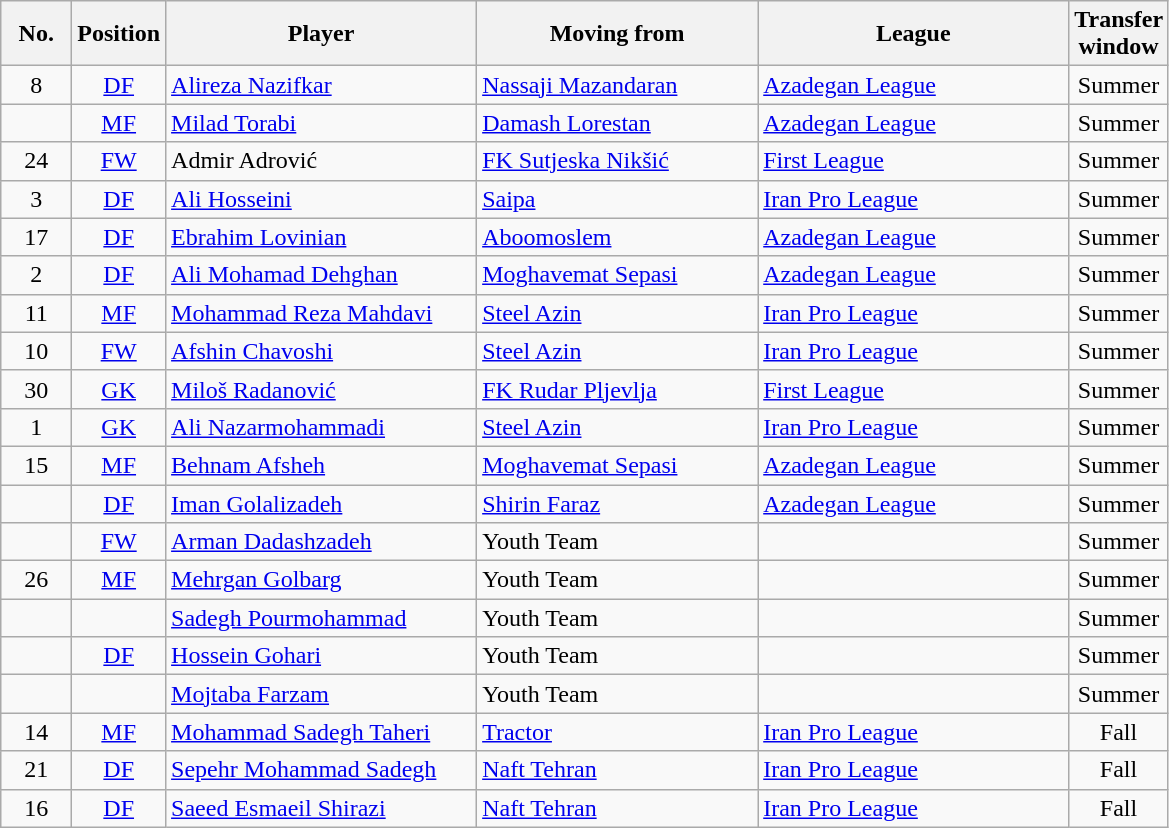<table class="wikitable sortable">
<tr>
<th width=40><strong>No.</strong></th>
<th width=50><strong>Position</strong></th>
<th width=200><strong>Player</strong></th>
<th width=180><strong>Moving from</strong></th>
<th width=200><strong>League</strong></th>
<th width=30><strong>Transfer window</strong></th>
</tr>
<tr>
<td style="text-align:center">8</td>
<td style="text-align:center"><a href='#'>DF</a></td>
<td style="text-align:left"> <a href='#'>Alireza Nazifkar</a></td>
<td> <a href='#'>Nassaji Mazandaran</a></td>
<td> <a href='#'>Azadegan League</a></td>
<td style="text-align:center">Summer</td>
</tr>
<tr>
<td></td>
<td style="text-align:center"><a href='#'>MF</a></td>
<td style="text-align:left"> <a href='#'>Milad Torabi</a></td>
<td> <a href='#'>Damash Lorestan</a></td>
<td> <a href='#'>Azadegan League</a></td>
<td style="text-align:center">Summer</td>
</tr>
<tr>
<td style="text-align:center">24</td>
<td style="text-align:center"><a href='#'>FW</a></td>
<td style="text-align:left"> Admir Adrović</td>
<td> <a href='#'>FK Sutjeska Nikšić</a></td>
<td> <a href='#'>First League</a></td>
<td style="text-align:center">Summer</td>
</tr>
<tr>
<td style="text-align:center">3</td>
<td style="text-align:center"><a href='#'>DF</a></td>
<td style="text-align:left"> <a href='#'>Ali Hosseini</a></td>
<td> <a href='#'>Saipa</a></td>
<td> <a href='#'>Iran Pro League</a></td>
<td style="text-align:center">Summer</td>
</tr>
<tr>
<td style="text-align:center">17</td>
<td style="text-align:center"><a href='#'>DF</a></td>
<td style="text-align:left"> <a href='#'>Ebrahim Lovinian</a></td>
<td> <a href='#'>Aboomoslem</a></td>
<td> <a href='#'>Azadegan League</a></td>
<td style="text-align:center">Summer</td>
</tr>
<tr>
<td style="text-align:center">2</td>
<td style="text-align:center"><a href='#'>DF</a></td>
<td style="text-align:left"> <a href='#'>Ali Mohamad Dehghan</a></td>
<td> <a href='#'>Moghavemat Sepasi</a></td>
<td> <a href='#'>Azadegan League</a></td>
<td style="text-align:center">Summer</td>
</tr>
<tr>
<td style="text-align:center">11</td>
<td style="text-align:center"><a href='#'>MF</a></td>
<td style="text-align:left"> <a href='#'>Mohammad Reza Mahdavi</a></td>
<td> <a href='#'>Steel Azin</a></td>
<td> <a href='#'>Iran Pro League</a></td>
<td style="text-align:center">Summer</td>
</tr>
<tr>
<td style="text-align:center">10</td>
<td style="text-align:center"><a href='#'>FW</a></td>
<td style="text-align:left"> <a href='#'>Afshin Chavoshi</a></td>
<td> <a href='#'>Steel Azin</a></td>
<td> <a href='#'>Iran Pro League</a></td>
<td style="text-align:center">Summer</td>
</tr>
<tr>
<td style="text-align:center">30</td>
<td style="text-align:center"><a href='#'>GK</a></td>
<td style="text-align:left"> <a href='#'>Miloš Radanović</a></td>
<td> <a href='#'>FK Rudar Pljevlja</a></td>
<td> <a href='#'>First League</a></td>
<td style="text-align:center">Summer</td>
</tr>
<tr>
<td style="text-align:center">1</td>
<td style="text-align:center"><a href='#'>GK</a></td>
<td style="text-align:left"> <a href='#'>Ali Nazarmohammadi</a></td>
<td> <a href='#'>Steel Azin</a></td>
<td> <a href='#'>Iran Pro League</a></td>
<td style="text-align:center">Summer</td>
</tr>
<tr>
<td style="text-align:center">15</td>
<td style="text-align:center"><a href='#'>MF</a></td>
<td style="text-align:left"> <a href='#'>Behnam Afsheh</a></td>
<td> <a href='#'>Moghavemat Sepasi</a></td>
<td> <a href='#'>Azadegan League</a></td>
<td style="text-align:center">Summer</td>
</tr>
<tr>
<td style="text-align:center"></td>
<td style="text-align:center"><a href='#'>DF</a></td>
<td style="text-align:left"> <a href='#'>Iman Golalizadeh</a></td>
<td> <a href='#'>Shirin Faraz</a></td>
<td> <a href='#'>Azadegan League</a></td>
<td style="text-align:center">Summer</td>
</tr>
<tr>
<td style="text-align:center"></td>
<td style="text-align:center"><a href='#'>FW</a></td>
<td style="text-align:left"> <a href='#'>Arman Dadashzadeh</a></td>
<td>Youth Team</td>
<td></td>
<td style="text-align:center">Summer</td>
</tr>
<tr>
<td style="text-align:center">26</td>
<td style="text-align:center"><a href='#'>MF</a></td>
<td style="text-align:left"> <a href='#'>Mehrgan Golbarg</a></td>
<td>Youth Team</td>
<td></td>
<td style="text-align:center">Summer</td>
</tr>
<tr>
<td style="text-align:center"></td>
<td style="text-align:center"></td>
<td style="text-align:left"> <a href='#'>Sadegh Pourmohammad</a></td>
<td>Youth Team</td>
<td></td>
<td style="text-align:center">Summer</td>
</tr>
<tr>
<td style="text-align:center"></td>
<td style="text-align:center"><a href='#'>DF</a></td>
<td style="text-align:left"> <a href='#'>Hossein Gohari</a></td>
<td>Youth Team</td>
<td></td>
<td style="text-align:center">Summer</td>
</tr>
<tr>
<td style="text-align:center"></td>
<td style="text-align:center"></td>
<td style="text-align:left"> <a href='#'>Mojtaba Farzam</a></td>
<td>Youth Team</td>
<td></td>
<td style="text-align:center">Summer</td>
</tr>
<tr>
<td style="text-align:center">14</td>
<td style="text-align:center"><a href='#'>MF</a></td>
<td style="text-align:left"> <a href='#'>Mohammad Sadegh Taheri</a></td>
<td> <a href='#'>Tractor</a></td>
<td> <a href='#'>Iran Pro League</a></td>
<td style="text-align:center">Fall</td>
</tr>
<tr>
<td style="text-align:center">21</td>
<td style="text-align:center"><a href='#'>DF</a></td>
<td style="text-align:left"> <a href='#'>Sepehr Mohammad Sadegh</a></td>
<td> <a href='#'>Naft Tehran</a></td>
<td> <a href='#'>Iran Pro League</a></td>
<td style="text-align:center">Fall</td>
</tr>
<tr>
<td style="text-align:center">16</td>
<td style="text-align:center"><a href='#'>DF</a></td>
<td style="text-align:left"> <a href='#'>Saeed Esmaeil Shirazi</a></td>
<td> <a href='#'>Naft Tehran</a></td>
<td> <a href='#'>Iran Pro League</a></td>
<td style="text-align:center">Fall</td>
</tr>
</table>
